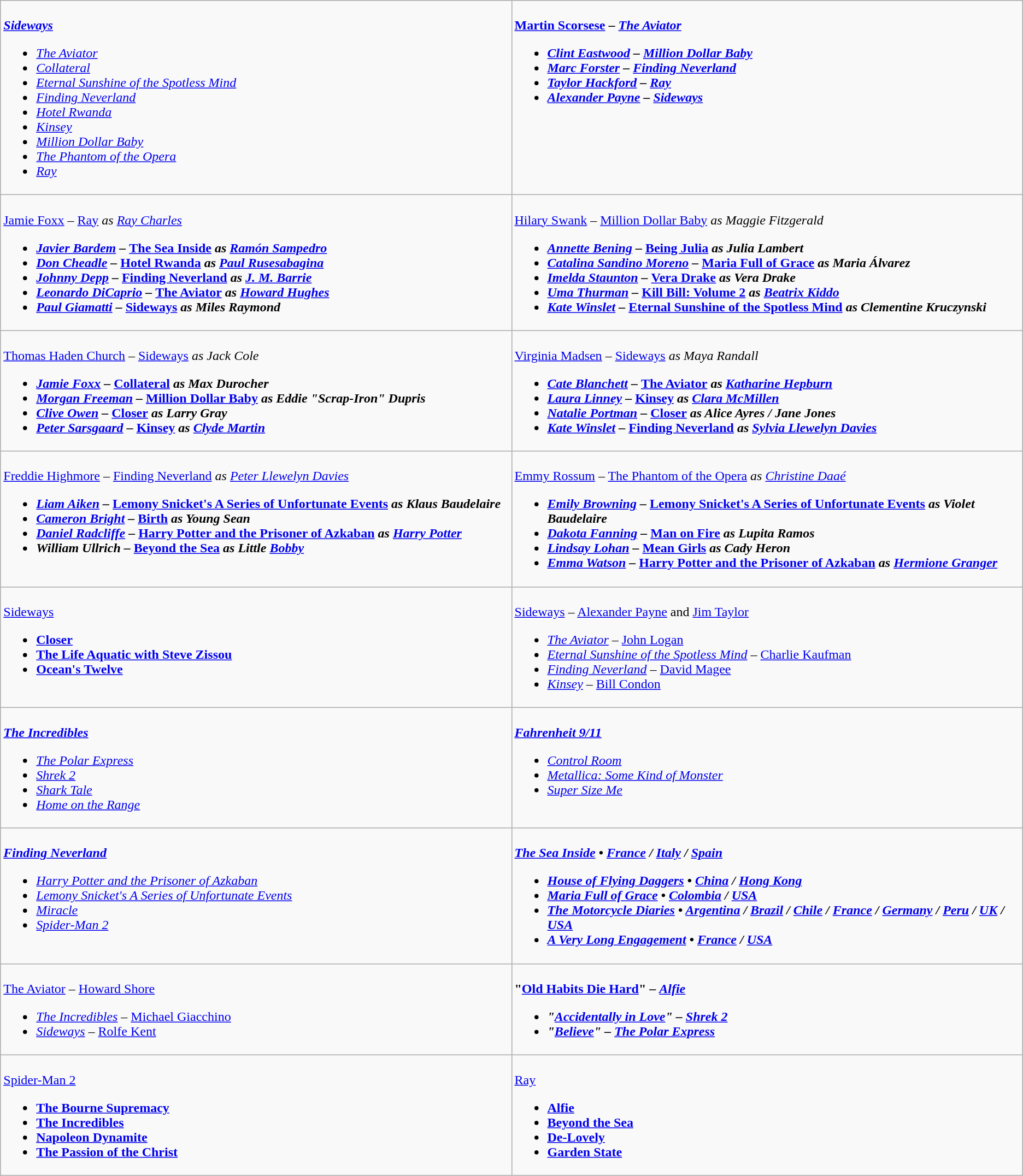<table class=wikitable>
<tr>
<td valign="top" width="50%"><br><strong><em><a href='#'>Sideways</a></em></strong><ul><li><em><a href='#'>The Aviator</a></em></li><li><em><a href='#'>Collateral</a></em></li><li><em><a href='#'>Eternal Sunshine of the Spotless Mind</a></em></li><li><em><a href='#'>Finding Neverland</a></em></li><li><em><a href='#'>Hotel Rwanda</a></em></li><li><em><a href='#'>Kinsey</a></em></li><li><em><a href='#'>Million Dollar Baby</a></em></li><li><em><a href='#'>The Phantom of the Opera</a></em></li><li><em><a href='#'>Ray</a></em></li></ul></td>
<td valign="top" width="50%"><br><strong><a href='#'>Martin Scorsese</a> – <em><a href='#'>The Aviator</a><strong><em><ul><li><a href='#'>Clint Eastwood</a> – </em><a href='#'>Million Dollar Baby</a><em></li><li><a href='#'>Marc Forster</a> – </em><a href='#'>Finding Neverland</a><em></li><li><a href='#'>Taylor Hackford</a> – </em><a href='#'>Ray</a><em></li><li><a href='#'>Alexander Payne</a> – </em><a href='#'>Sideways</a><em></li></ul></td>
</tr>
<tr>
<td valign="top" width="50%"><br></strong><a href='#'>Jamie Foxx</a> – </em><a href='#'>Ray</a><em> as <a href='#'>Ray Charles</a><strong><ul><li><a href='#'>Javier Bardem</a> – </em><a href='#'>The Sea Inside</a><em> as <a href='#'>Ramón Sampedro</a></li><li><a href='#'>Don Cheadle</a> – </em><a href='#'>Hotel Rwanda</a><em> as <a href='#'>Paul Rusesabagina</a></li><li><a href='#'>Johnny Depp</a> – </em><a href='#'>Finding Neverland</a><em> as <a href='#'>J. M. Barrie</a></li><li><a href='#'>Leonardo DiCaprio</a> – </em><a href='#'>The Aviator</a><em> as <a href='#'>Howard Hughes</a></li><li><a href='#'>Paul Giamatti</a> – </em><a href='#'>Sideways</a><em> as Miles Raymond</li></ul></td>
<td valign="top" width="50%"><br></strong><a href='#'>Hilary Swank</a> – </em><a href='#'>Million Dollar Baby</a><em> as Maggie Fitzgerald<strong><ul><li><a href='#'>Annette Bening</a> – </em><a href='#'>Being Julia</a><em> as Julia Lambert</li><li><a href='#'>Catalina Sandino Moreno</a> – </em><a href='#'>Maria Full of Grace</a><em> as Maria Álvarez</li><li><a href='#'>Imelda Staunton</a> – </em><a href='#'>Vera Drake</a><em> as Vera Drake</li><li><a href='#'>Uma Thurman</a> – </em><a href='#'>Kill Bill: Volume 2</a><em> as <a href='#'>Beatrix Kiddo</a></li><li><a href='#'>Kate Winslet</a> – </em><a href='#'>Eternal Sunshine of the Spotless Mind</a><em> as Clementine Kruczynski</li></ul></td>
</tr>
<tr>
<td valign="top" width="50%"><br></strong><a href='#'>Thomas Haden Church</a> – </em><a href='#'>Sideways</a><em> as Jack Cole<strong><ul><li><a href='#'>Jamie Foxx</a> – </em><a href='#'>Collateral</a><em> as Max Durocher</li><li><a href='#'>Morgan Freeman</a> – </em><a href='#'>Million Dollar Baby</a><em> as Eddie "Scrap-Iron" Dupris</li><li><a href='#'>Clive Owen</a> – </em><a href='#'>Closer</a><em> as Larry Gray</li><li><a href='#'>Peter Sarsgaard</a> – </em><a href='#'>Kinsey</a><em> as <a href='#'>Clyde Martin</a></li></ul></td>
<td valign="top" width="50%"><br></strong><a href='#'>Virginia Madsen</a> – </em><a href='#'>Sideways</a><em> as Maya Randall<strong><ul><li><a href='#'>Cate Blanchett</a> – </em><a href='#'>The Aviator</a><em> as <a href='#'>Katharine Hepburn</a></li><li><a href='#'>Laura Linney</a> – </em><a href='#'>Kinsey</a><em> as <a href='#'>Clara McMillen</a></li><li><a href='#'>Natalie Portman</a> – </em><a href='#'>Closer</a><em> as Alice Ayres / Jane Jones</li><li><a href='#'>Kate Winslet</a> – </em><a href='#'>Finding Neverland</a><em> as <a href='#'>Sylvia Llewelyn Davies</a></li></ul></td>
</tr>
<tr>
<td valign="top" width="50%"><br></strong><a href='#'>Freddie Highmore</a> – </em><a href='#'>Finding Neverland</a><em> as <a href='#'>Peter Llewelyn Davies</a><strong><ul><li><a href='#'>Liam Aiken</a> – </em><a href='#'>Lemony Snicket's A Series of Unfortunate Events</a><em> as Klaus Baudelaire</li><li><a href='#'>Cameron Bright</a> – </em><a href='#'>Birth</a><em> as Young Sean</li><li><a href='#'>Daniel Radcliffe</a> – </em><a href='#'>Harry Potter and the Prisoner of Azkaban</a><em> as <a href='#'>Harry Potter</a></li><li>William Ullrich – </em><a href='#'>Beyond the Sea</a><em> as Little <a href='#'>Bobby</a></li></ul></td>
<td valign="top" width="50%"><br></strong><a href='#'>Emmy Rossum</a> – </em><a href='#'>The Phantom of the Opera</a><em> as <a href='#'>Christine Daaé</a><strong><ul><li><a href='#'>Emily Browning</a> – </em><a href='#'>Lemony Snicket's A Series of Unfortunate Events</a><em> as Violet Baudelaire</li><li><a href='#'>Dakota Fanning</a> – </em><a href='#'>Man on Fire</a><em> as Lupita Ramos</li><li><a href='#'>Lindsay Lohan</a> – </em><a href='#'>Mean Girls</a><em> as Cady Heron</li><li><a href='#'>Emma Watson</a> – </em><a href='#'>Harry Potter and the Prisoner of Azkaban</a><em> as <a href='#'>Hermione Granger</a></li></ul></td>
</tr>
<tr>
<td valign="top" width="50%"><br></em></strong><a href='#'>Sideways</a><strong><em><ul><li></em><a href='#'>Closer</a><em></li><li></em><a href='#'>The Life Aquatic with Steve Zissou</a><em></li><li></em><a href='#'>Ocean's Twelve</a><em></li></ul></td>
<td valign="top" width="50%"><br></em></strong><a href='#'>Sideways</a></em> – <a href='#'>Alexander Payne</a> and <a href='#'>Jim Taylor</a></strong><ul><li><em><a href='#'>The Aviator</a></em> – <a href='#'>John Logan</a></li><li><em><a href='#'>Eternal Sunshine of the Spotless Mind</a></em> – <a href='#'>Charlie Kaufman</a></li><li><em><a href='#'>Finding Neverland</a></em> – <a href='#'>David Magee</a></li><li><em><a href='#'>Kinsey</a></em> – <a href='#'>Bill Condon</a></li></ul></td>
</tr>
<tr>
<td valign="top" width="50%"><br><strong><em><a href='#'>The Incredibles</a></em></strong><ul><li><em><a href='#'>The Polar Express</a></em></li><li><em><a href='#'>Shrek 2</a></em></li><li><em><a href='#'>Shark Tale</a></em></li><li><em><a href='#'>Home on the Range</a></em></li></ul></td>
<td valign="top" width="50%"><br><strong><em><a href='#'>Fahrenheit 9/11</a></em></strong><ul><li><em><a href='#'>Control Room</a></em></li><li><em><a href='#'>Metallica: Some Kind of Monster</a></em></li><li><em><a href='#'>Super Size Me</a></em></li></ul></td>
</tr>
<tr>
<td valign="top" width="50%"><br><strong><em><a href='#'>Finding Neverland</a></em></strong><ul><li><em><a href='#'>Harry Potter and the Prisoner of Azkaban</a></em></li><li><em><a href='#'>Lemony Snicket's A Series of Unfortunate Events</a></em></li><li><em><a href='#'>Miracle</a></em></li><li><em><a href='#'>Spider-Man 2</a></em></li></ul></td>
<td valign="top" width="50%"><br><strong><em><a href='#'>The Sea Inside</a><em> • <a href='#'>France</a> / <a href='#'>Italy</a> / <a href='#'>Spain</a><strong><ul><li></em><a href='#'>House of Flying Daggers</a><em> • <a href='#'>China</a> / <a href='#'>Hong Kong</a></li><li></em><a href='#'>Maria Full of Grace</a><em> • <a href='#'>Colombia</a> / <a href='#'>USA</a></li><li></em><a href='#'>The Motorcycle Diaries</a><em> • <a href='#'>Argentina</a> / <a href='#'>Brazil</a> / <a href='#'>Chile</a> / <a href='#'>France</a> / <a href='#'>Germany</a> / <a href='#'>Peru</a> / <a href='#'>UK</a> / <a href='#'>USA</a></li><li></em><a href='#'>A Very Long Engagement</a><em> • <a href='#'>France</a> / <a href='#'>USA</a></li></ul></td>
</tr>
<tr>
<td valign="top" width="50%"><br></em></strong><a href='#'>The Aviator</a></em> – <a href='#'>Howard Shore</a></strong><ul><li><em><a href='#'>The Incredibles</a></em> – <a href='#'>Michael Giacchino</a></li><li><em><a href='#'>Sideways</a></em> – <a href='#'>Rolfe Kent</a></li></ul></td>
<td valign="top" width="50%"><br><strong>"<a href='#'>Old Habits Die Hard</a>" – <em><a href='#'>Alfie</a><strong><em><ul><li>"<a href='#'>Accidentally in Love</a>" – </em><a href='#'>Shrek 2</a><em></li><li>"<a href='#'>Believe</a>" – </em><a href='#'>The Polar Express</a><em></li></ul></td>
</tr>
<tr>
<td valign="top" width="50%"><br></em></strong><a href='#'>Spider-Man 2</a><strong><em><ul><li></em><a href='#'>The Bourne Supremacy</a><em></li><li></em><a href='#'>The Incredibles</a><em></li><li></em><a href='#'>Napoleon Dynamite</a><em></li><li></em><a href='#'>The Passion of the Christ</a><em></li></ul></td>
<td valign="top" width="50%"><br></em></strong><a href='#'>Ray</a><strong><em><ul><li></em><a href='#'>Alfie</a><em></li><li></em><a href='#'>Beyond the Sea</a><em></li><li></em><a href='#'>De-Lovely</a><em></li><li></em><a href='#'>Garden State</a><em></li></ul></td>
</tr>
</table>
